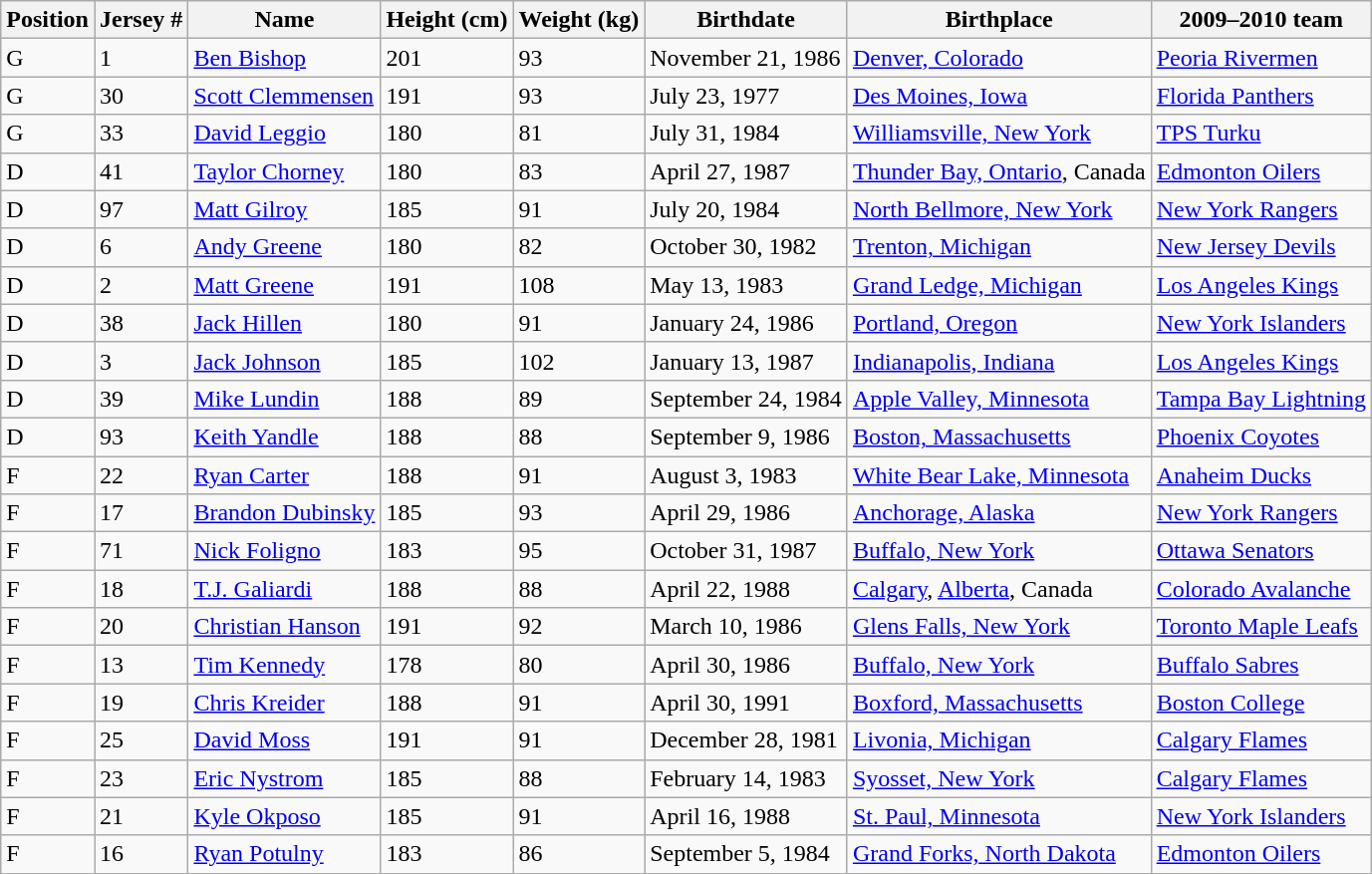<table class="wikitable sortable">
<tr>
<th>Position</th>
<th>Jersey #</th>
<th>Name</th>
<th>Height (cm)</th>
<th>Weight (kg)</th>
<th>Birthdate</th>
<th>Birthplace</th>
<th>2009–2010 team</th>
</tr>
<tr>
<td>G</td>
<td>1</td>
<td><a href='#'>Ben Bishop</a></td>
<td>201</td>
<td>93</td>
<td>November 21, 1986</td>
<td><a href='#'>Denver, Colorado</a></td>
<td><a href='#'>Peoria Rivermen</a></td>
</tr>
<tr>
<td>G</td>
<td>30</td>
<td><a href='#'>Scott Clemmensen</a></td>
<td>191</td>
<td>93</td>
<td>July 23, 1977</td>
<td><a href='#'>Des Moines, Iowa</a></td>
<td><a href='#'>Florida Panthers</a></td>
</tr>
<tr>
<td>G</td>
<td>33</td>
<td><a href='#'>David Leggio</a></td>
<td>180</td>
<td>81</td>
<td>July 31, 1984</td>
<td><a href='#'>Williamsville, New York</a></td>
<td><a href='#'>TPS Turku</a></td>
</tr>
<tr>
<td>D</td>
<td>41</td>
<td><a href='#'>Taylor Chorney</a></td>
<td>180</td>
<td>83</td>
<td>April 27, 1987</td>
<td><a href='#'>Thunder Bay, Ontario</a>, Canada</td>
<td><a href='#'>Edmonton Oilers</a></td>
</tr>
<tr>
<td>D</td>
<td>97</td>
<td><a href='#'>Matt Gilroy</a></td>
<td>185</td>
<td>91</td>
<td>July 20, 1984</td>
<td><a href='#'>North Bellmore, New York</a></td>
<td><a href='#'>New York Rangers</a></td>
</tr>
<tr>
<td>D</td>
<td>6</td>
<td><a href='#'>Andy Greene</a></td>
<td>180</td>
<td>82</td>
<td>October 30, 1982</td>
<td><a href='#'>Trenton, Michigan</a></td>
<td><a href='#'>New Jersey Devils</a></td>
</tr>
<tr>
<td>D</td>
<td>2</td>
<td><a href='#'>Matt Greene</a></td>
<td>191</td>
<td>108</td>
<td>May 13, 1983</td>
<td><a href='#'>Grand Ledge, Michigan</a></td>
<td><a href='#'>Los Angeles Kings</a></td>
</tr>
<tr>
<td>D</td>
<td>38</td>
<td><a href='#'>Jack Hillen</a></td>
<td>180</td>
<td>91</td>
<td>January 24, 1986</td>
<td><a href='#'>Portland, Oregon</a></td>
<td><a href='#'>New York Islanders</a></td>
</tr>
<tr>
<td>D</td>
<td>3</td>
<td><a href='#'>Jack Johnson</a></td>
<td>185</td>
<td>102</td>
<td>January 13, 1987</td>
<td><a href='#'>Indianapolis, Indiana</a></td>
<td><a href='#'>Los Angeles Kings</a></td>
</tr>
<tr>
<td>D</td>
<td>39</td>
<td><a href='#'>Mike Lundin</a></td>
<td>188</td>
<td>89</td>
<td>September 24, 1984</td>
<td><a href='#'>Apple Valley, Minnesota</a></td>
<td><a href='#'>Tampa Bay Lightning</a></td>
</tr>
<tr>
<td>D</td>
<td>93</td>
<td><a href='#'>Keith Yandle</a></td>
<td>188</td>
<td>88</td>
<td>September 9, 1986</td>
<td><a href='#'>Boston, Massachusetts</a></td>
<td><a href='#'>Phoenix Coyotes</a></td>
</tr>
<tr>
<td>F</td>
<td>22</td>
<td><a href='#'>Ryan Carter</a></td>
<td>188</td>
<td>91</td>
<td>August 3, 1983</td>
<td><a href='#'>White Bear Lake, Minnesota</a></td>
<td><a href='#'>Anaheim Ducks</a></td>
</tr>
<tr>
<td>F</td>
<td>17</td>
<td><a href='#'>Brandon Dubinsky</a></td>
<td>185</td>
<td>93</td>
<td>April 29, 1986</td>
<td><a href='#'>Anchorage, Alaska</a></td>
<td><a href='#'>New York Rangers</a></td>
</tr>
<tr>
<td>F</td>
<td>71</td>
<td><a href='#'>Nick Foligno</a></td>
<td>183</td>
<td>95</td>
<td>October 31, 1987</td>
<td><a href='#'>Buffalo, New York</a></td>
<td><a href='#'>Ottawa Senators</a></td>
</tr>
<tr>
<td>F</td>
<td>18</td>
<td><a href='#'>T.J. Galiardi</a></td>
<td>188</td>
<td>88</td>
<td>April 22, 1988</td>
<td><a href='#'>Calgary</a>, <a href='#'>Alberta</a>, Canada</td>
<td><a href='#'>Colorado Avalanche</a></td>
</tr>
<tr>
<td>F</td>
<td>20</td>
<td><a href='#'>Christian Hanson</a></td>
<td>191</td>
<td>92</td>
<td>March 10, 1986</td>
<td><a href='#'>Glens Falls, New York</a></td>
<td><a href='#'>Toronto Maple Leafs</a></td>
</tr>
<tr>
<td>F</td>
<td>13</td>
<td><a href='#'>Tim Kennedy</a></td>
<td>178</td>
<td>80</td>
<td>April 30, 1986</td>
<td><a href='#'>Buffalo, New York</a></td>
<td><a href='#'>Buffalo Sabres</a></td>
</tr>
<tr>
<td>F</td>
<td>19</td>
<td><a href='#'>Chris Kreider</a></td>
<td>188</td>
<td>91</td>
<td>April 30, 1991</td>
<td><a href='#'>Boxford, Massachusetts</a></td>
<td><a href='#'>Boston College</a></td>
</tr>
<tr>
<td>F</td>
<td>25</td>
<td><a href='#'>David Moss</a></td>
<td>191</td>
<td>91</td>
<td>December 28, 1981</td>
<td><a href='#'>Livonia, Michigan</a></td>
<td><a href='#'>Calgary Flames</a></td>
</tr>
<tr>
<td>F</td>
<td>23</td>
<td><a href='#'>Eric Nystrom</a></td>
<td>185</td>
<td>88</td>
<td>February 14, 1983</td>
<td><a href='#'>Syosset, New York</a></td>
<td><a href='#'>Calgary Flames</a></td>
</tr>
<tr>
<td>F</td>
<td>21</td>
<td><a href='#'>Kyle Okposo</a></td>
<td>185</td>
<td>91</td>
<td>April 16, 1988</td>
<td><a href='#'>St. Paul, Minnesota</a></td>
<td><a href='#'>New York Islanders</a></td>
</tr>
<tr>
<td>F</td>
<td>16</td>
<td><a href='#'>Ryan Potulny</a></td>
<td>183</td>
<td>86</td>
<td>September 5, 1984</td>
<td><a href='#'>Grand Forks, North Dakota</a></td>
<td><a href='#'>Edmonton Oilers</a></td>
</tr>
</table>
